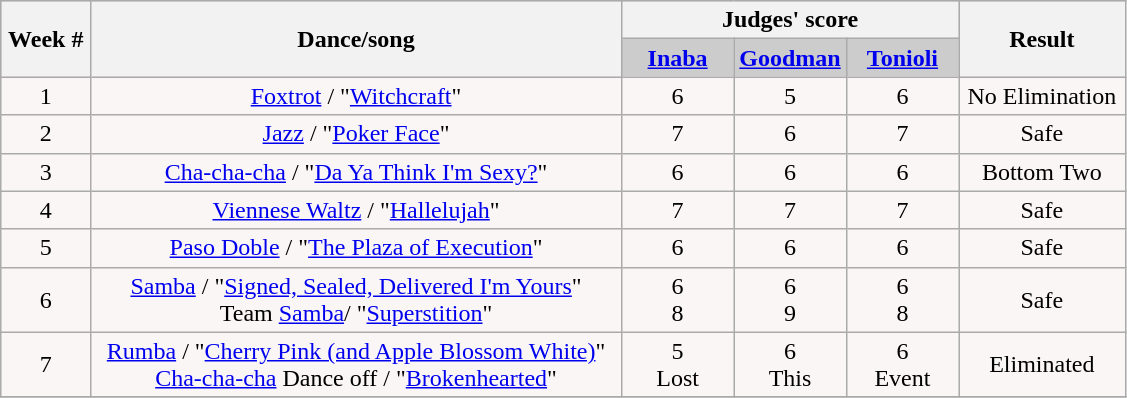<table class="wikitable collapsible collapsed">
<tr style="text-align: center; background:#ccc;">
<th rowspan="2">Week #</th>
<th rowspan="2">Dance/song</th>
<th colspan="3">Judges' score</th>
<th rowspan="2">Result</th>
</tr>
<tr style="text-align: center; background:#ccc;">
<td style="width:10%; "><strong><a href='#'>Inaba</a></strong></td>
<td style="width:10%; "><strong><a href='#'>Goodman</a></strong></td>
<td style="width:10%; "><strong><a href='#'>Tonioli</a></strong></td>
</tr>
<tr>
<td align="center" bgcolor="FAF6F6">1</td>
<td align="center" bgcolor="FAF6F6"><a href='#'>Foxtrot</a> / "<a href='#'>Witchcraft</a>"</td>
<td align="center" bgcolor="FAF6F6">6</td>
<td align="center" bgcolor="FAF6F6">5</td>
<td align="center" bgcolor="FAF6F6">6</td>
<td align="center" bgcolor="FAF6F6">No Elimination</td>
</tr>
<tr>
<td align="center" bgcolor="FAF6F6">2</td>
<td align="center" bgcolor="FAF6F6"><a href='#'>Jazz</a> / "<a href='#'>Poker Face</a>"</td>
<td align="center" bgcolor="FAF6F6">7</td>
<td align="center" bgcolor="FAF6F6">6</td>
<td align="center" bgcolor="FAF6F6">7</td>
<td align="center" bgcolor="FAF6F6">Safe</td>
</tr>
<tr>
<td align="center" bgcolor="FAF6F6">3</td>
<td align="center" bgcolor="FAF6F6"><a href='#'>Cha-cha-cha</a> / "<a href='#'>Da Ya Think I'm Sexy?</a>"</td>
<td align="center" bgcolor="FAF6F6">6</td>
<td align="center" bgcolor="FAF6F6">6</td>
<td align="center" bgcolor="FAF6F6">6</td>
<td align="center" bgcolor="FAF6F6">Bottom Two</td>
</tr>
<tr>
<td align="center" bgcolor="FAF6F6">4</td>
<td align="center" bgcolor="FAF6F6"><a href='#'>Viennese Waltz</a> / "<a href='#'>Hallelujah</a>"</td>
<td align="center" bgcolor="FAF6F6">7</td>
<td align="center" bgcolor="FAF6F6">7</td>
<td align="center" bgcolor="FAF6F6">7</td>
<td align="center" bgcolor="FAF6F6">Safe</td>
</tr>
<tr>
<td align="center" bgcolor="FAF6F6">5</td>
<td align="center" bgcolor="FAF6F6"><a href='#'>Paso Doble</a> / "<a href='#'>The Plaza of Execution</a>"</td>
<td align="center" bgcolor="FAF6F6">6</td>
<td align="center" bgcolor="FAF6F6">6</td>
<td align="center" bgcolor="FAF6F6">6</td>
<td align="center" bgcolor="FAF6F6">Safe</td>
</tr>
<tr style="text-align:center; background:#faf6f6;">
<td align="center" bgcolor="FAF6F6">6</td>
<td align="center" bgcolor="FAF6F6"><a href='#'>Samba</a> / "<a href='#'>Signed, Sealed, Delivered I'm Yours</a>" <br> Team <a href='#'>Samba</a>/ "<a href='#'>Superstition</a>"</td>
<td align="center" bgcolor="FAF6F6">6<br>8</td>
<td align="center" bgcolor="FAF6F6">6<br>9</td>
<td align="center" bgcolor="FAF6F6">6<br>8</td>
<td align="center" bgcolor="FAF6F6">Safe</td>
</tr>
<tr>
<td align="center" bgcolor="FAF6F6">7</td>
<td align="center" bgcolor="FAF6F6"><a href='#'>Rumba</a> / "<a href='#'>Cherry Pink (and Apple Blossom White)</a>" <br> <a href='#'>Cha-cha-cha</a> Dance off / "<a href='#'>Brokenhearted</a>"</td>
<td align="center" bgcolor="FAF6F6">5<br>Lost</td>
<td align="center" bgcolor="FAF6F6">6<br>This</td>
<td align="center" bgcolor="FAF6F6">6<br>Event</td>
<td align="center" bgcolor="FAF6F6">Eliminated</td>
</tr>
<tr>
</tr>
</table>
